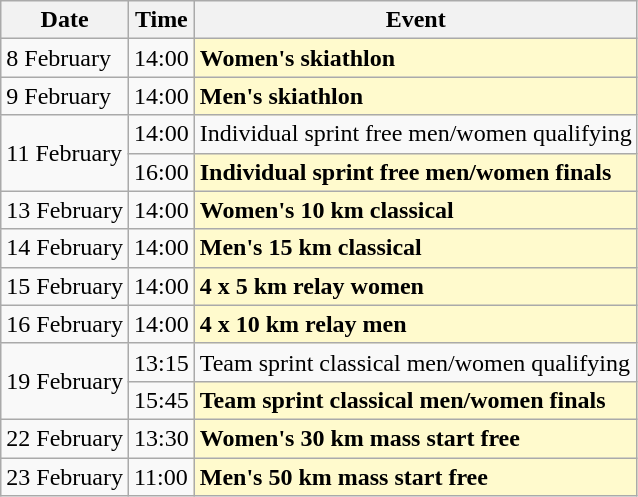<table class=wikitable>
<tr>
<th>Date</th>
<th>Time</th>
<th>Event</th>
</tr>
<tr>
<td>8 February</td>
<td>14:00</td>
<td style=background:lemonchiffon><strong>Women's skiathlon</strong></td>
</tr>
<tr>
<td>9 February</td>
<td>14:00</td>
<td style=background:lemonchiffon><strong>Men's skiathlon</strong></td>
</tr>
<tr>
<td rowspan=2>11 February</td>
<td>14:00</td>
<td>Individual sprint free men/women qualifying</td>
</tr>
<tr>
<td>16:00</td>
<td style=background:lemonchiffon><strong>Individual sprint free men/women finals</strong></td>
</tr>
<tr>
<td>13 February</td>
<td>14:00</td>
<td style=background:lemonchiffon><strong>Women's 10 km classical</strong></td>
</tr>
<tr>
<td>14 February</td>
<td>14:00</td>
<td style=background:lemonchiffon><strong>Men's 15 km classical</strong></td>
</tr>
<tr>
<td>15 February</td>
<td>14:00</td>
<td style=background:lemonchiffon><strong>4 x 5 km relay women</strong></td>
</tr>
<tr>
<td>16 February</td>
<td>14:00</td>
<td style=background:lemonchiffon><strong>4 x 10 km relay men</strong></td>
</tr>
<tr>
<td rowspan=2>19 February</td>
<td>13:15</td>
<td>Team sprint classical men/women qualifying</td>
</tr>
<tr>
<td>15:45</td>
<td style=background:lemonchiffon><strong>Team sprint classical men/women finals</strong></td>
</tr>
<tr>
<td>22 February</td>
<td>13:30</td>
<td style=background:lemonchiffon><strong>Women's 30 km mass start free</strong></td>
</tr>
<tr>
<td>23 February</td>
<td>11:00</td>
<td style=background:lemonchiffon><strong>Men's 50 km mass start free</strong></td>
</tr>
</table>
